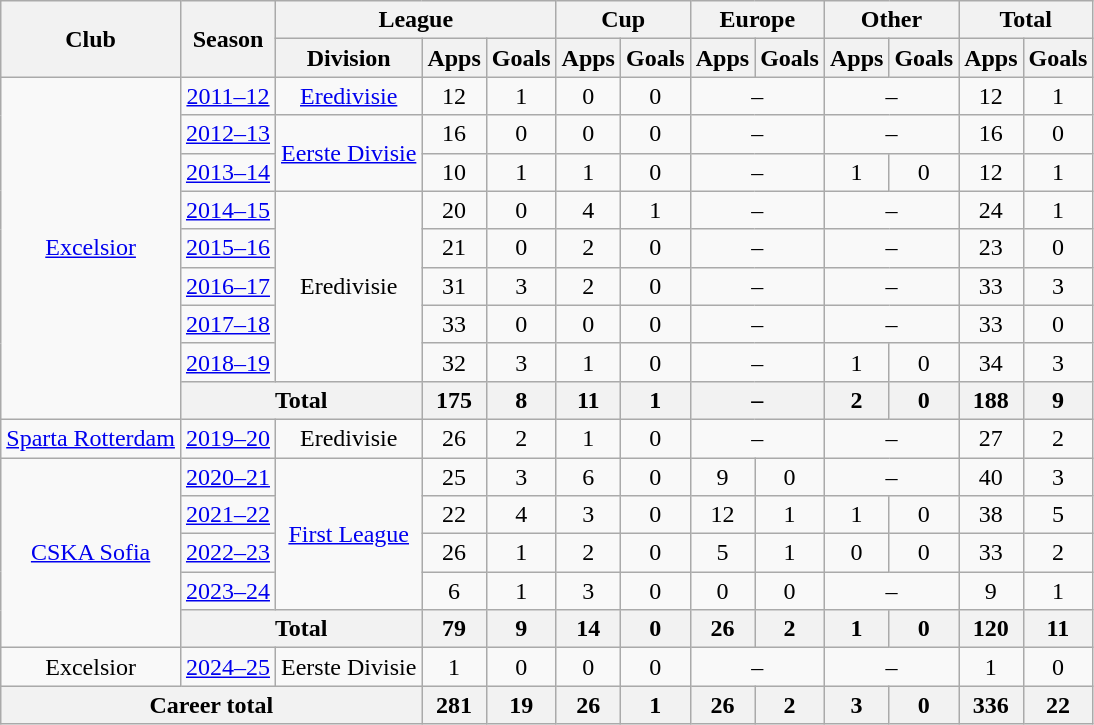<table class="wikitable" style="text-align:center">
<tr>
<th rowspan="2">Club</th>
<th rowspan="2">Season</th>
<th colspan="3">League</th>
<th colspan="2">Cup</th>
<th colspan="2">Europe</th>
<th colspan="2">Other</th>
<th colspan="2">Total</th>
</tr>
<tr>
<th>Division</th>
<th>Apps</th>
<th>Goals</th>
<th>Apps</th>
<th>Goals</th>
<th>Apps</th>
<th>Goals</th>
<th>Apps</th>
<th>Goals</th>
<th>Apps</th>
<th>Goals</th>
</tr>
<tr>
<td rowspan="9"><a href='#'>Excelsior</a></td>
<td><a href='#'>2011–12</a></td>
<td><a href='#'>Eredivisie</a></td>
<td>12</td>
<td>1</td>
<td>0</td>
<td>0</td>
<td colspan="2">–</td>
<td colspan="2">–</td>
<td>12</td>
<td>1</td>
</tr>
<tr>
<td><a href='#'>2012–13</a></td>
<td rowspan="2"><a href='#'>Eerste Divisie</a></td>
<td>16</td>
<td>0</td>
<td>0</td>
<td>0</td>
<td colspan="2">–</td>
<td colspan="2">–</td>
<td>16</td>
<td>0</td>
</tr>
<tr>
<td><a href='#'>2013–14</a></td>
<td>10</td>
<td>1</td>
<td>1</td>
<td>0</td>
<td colspan="2">–</td>
<td>1</td>
<td>0</td>
<td>12</td>
<td>1</td>
</tr>
<tr>
<td><a href='#'>2014–15</a></td>
<td rowspan="5">Eredivisie</td>
<td>20</td>
<td>0</td>
<td>4</td>
<td>1</td>
<td colspan="2">–</td>
<td colspan="2">–</td>
<td>24</td>
<td>1</td>
</tr>
<tr>
<td><a href='#'>2015–16</a></td>
<td>21</td>
<td>0</td>
<td>2</td>
<td>0</td>
<td colspan="2">–</td>
<td colspan="2">–</td>
<td>23</td>
<td>0</td>
</tr>
<tr>
<td><a href='#'>2016–17</a></td>
<td>31</td>
<td>3</td>
<td>2</td>
<td>0</td>
<td colspan="2">–</td>
<td colspan="2">–</td>
<td>33</td>
<td>3</td>
</tr>
<tr>
<td><a href='#'>2017–18</a></td>
<td>33</td>
<td>0</td>
<td>0</td>
<td>0</td>
<td colspan="2">–</td>
<td colspan="2">–</td>
<td>33</td>
<td>0</td>
</tr>
<tr>
<td><a href='#'>2018–19</a></td>
<td>32</td>
<td>3</td>
<td>1</td>
<td>0</td>
<td colspan="2">–</td>
<td>1</td>
<td>0</td>
<td>34</td>
<td>3</td>
</tr>
<tr>
<th colspan="2">Total</th>
<th>175</th>
<th>8</th>
<th>11</th>
<th>1</th>
<th colspan="2">–</th>
<th>2</th>
<th>0</th>
<th>188</th>
<th>9</th>
</tr>
<tr>
<td><a href='#'>Sparta Rotterdam</a></td>
<td><a href='#'>2019–20</a></td>
<td>Eredivisie</td>
<td>26</td>
<td>2</td>
<td>1</td>
<td>0</td>
<td colspan="2">–</td>
<td colspan="2">–</td>
<td>27</td>
<td>2</td>
</tr>
<tr>
<td rowspan="5"><a href='#'>CSKA Sofia</a></td>
<td><a href='#'>2020–21</a></td>
<td rowspan="4"><a href='#'>First League</a></td>
<td>25</td>
<td>3</td>
<td>6</td>
<td>0</td>
<td>9</td>
<td>0</td>
<td colspan="2">–</td>
<td>40</td>
<td>3</td>
</tr>
<tr>
<td><a href='#'>2021–22</a></td>
<td>22</td>
<td>4</td>
<td>3</td>
<td>0</td>
<td>12</td>
<td>1</td>
<td>1</td>
<td>0</td>
<td>38</td>
<td>5</td>
</tr>
<tr>
<td><a href='#'>2022–23</a></td>
<td>26</td>
<td>1</td>
<td>2</td>
<td>0</td>
<td>5</td>
<td>1</td>
<td>0</td>
<td>0</td>
<td>33</td>
<td>2</td>
</tr>
<tr>
<td><a href='#'>2023–24</a></td>
<td>6</td>
<td>1</td>
<td>3</td>
<td>0</td>
<td>0</td>
<td>0</td>
<td colspan="2">–</td>
<td>9</td>
<td>1</td>
</tr>
<tr>
<th colspan="2">Total</th>
<th>79</th>
<th>9</th>
<th>14</th>
<th>0</th>
<th>26</th>
<th>2</th>
<th>1</th>
<th>0</th>
<th>120</th>
<th>11</th>
</tr>
<tr>
<td>Excelsior</td>
<td><a href='#'>2024–25</a></td>
<td>Eerste Divisie</td>
<td>1</td>
<td>0</td>
<td>0</td>
<td>0</td>
<td colspan="2">–</td>
<td colspan="2">–</td>
<td>1</td>
<td>0</td>
</tr>
<tr>
<th colspan="3">Career total</th>
<th>281</th>
<th>19</th>
<th>26</th>
<th>1</th>
<th>26</th>
<th>2</th>
<th>3</th>
<th>0</th>
<th>336</th>
<th>22</th>
</tr>
</table>
